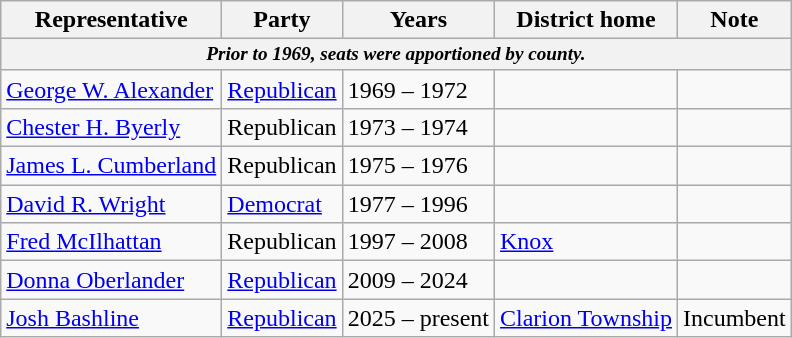<table class=wikitable>
<tr valign=bottom>
<th>Representative</th>
<th>Party</th>
<th>Years</th>
<th>District home</th>
<th>Note</th>
</tr>
<tr>
<th colspan=5 style="font-size: 80%;"><em>Prior to 1969, seats were apportioned by county.</em></th>
</tr>
<tr>
<td><a href='#'>George W. Alexander</a></td>
<td><a href='#'>Republican</a></td>
<td>1969 – 1972</td>
<td></td>
<td></td>
</tr>
<tr>
<td><a href='#'>Chester H. Byerly</a></td>
<td>Republican</td>
<td>1973 – 1974</td>
<td></td>
<td></td>
</tr>
<tr>
<td><a href='#'>James L. Cumberland</a></td>
<td>Republican</td>
<td>1975 – 1976</td>
<td></td>
<td></td>
</tr>
<tr>
<td><a href='#'>David R. Wright</a></td>
<td><a href='#'>Democrat</a></td>
<td>1977 – 1996</td>
<td></td>
<td></td>
</tr>
<tr>
<td><a href='#'>Fred McIlhattan</a></td>
<td>Republican</td>
<td>1997 – 2008</td>
<td><a href='#'>Knox</a></td>
<td></td>
</tr>
<tr>
<td><a href='#'>Donna Oberlander</a></td>
<td><a href='#'>Republican</a></td>
<td>2009 – 2024</td>
<td></td>
<td></td>
</tr>
<tr>
<td><a href='#'>Josh Bashline</a></td>
<td><a href='#'>Republican</a></td>
<td>2025 – present</td>
<td><a href='#'> Clarion Township</a></td>
<td>Incumbent</td>
</tr>
</table>
